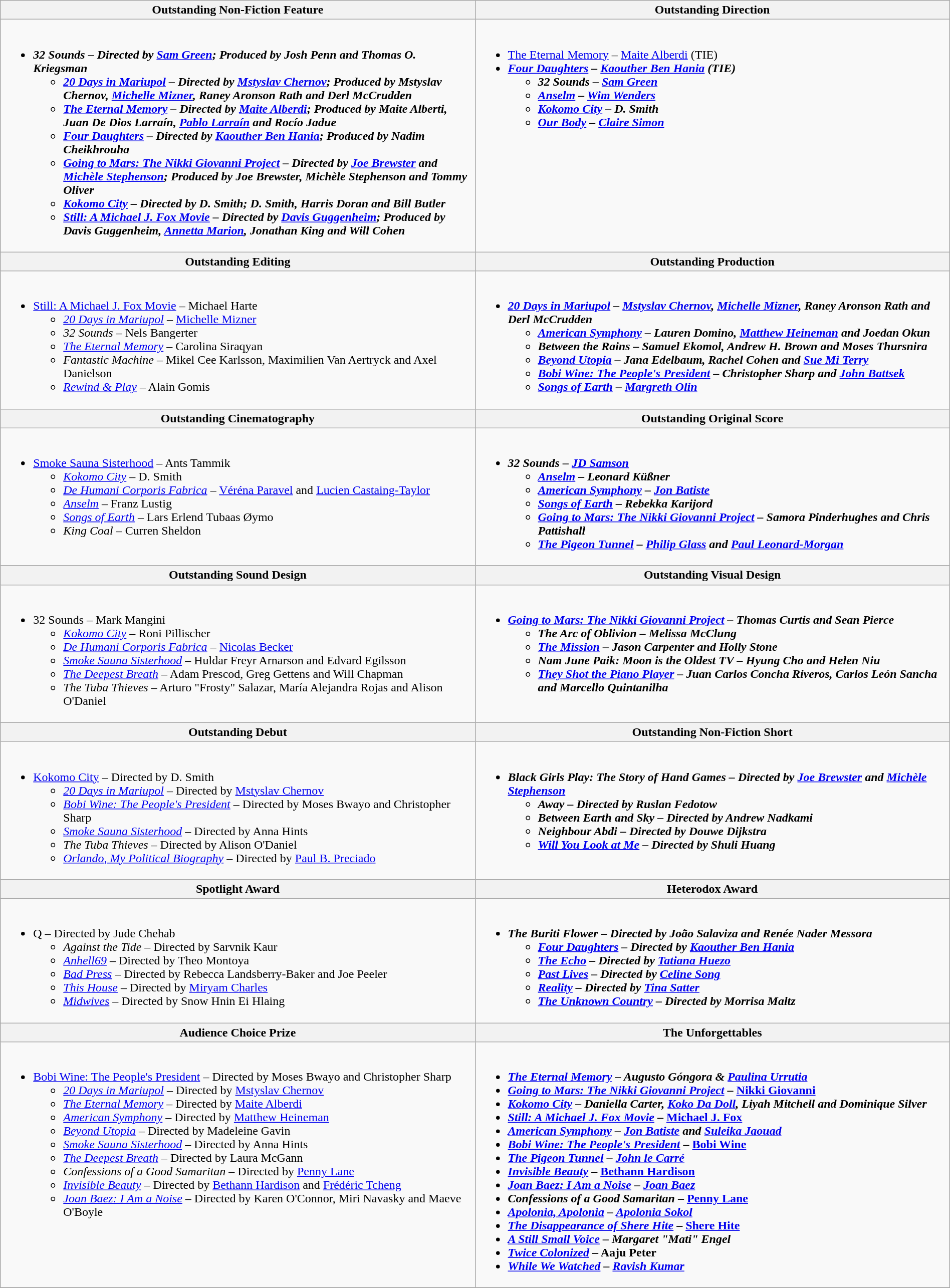<table class="wikitable" style="width:100%">
<tr>
<th width="50%">Outstanding Non-Fiction Feature</th>
<th width="50%">Outstanding Direction</th>
</tr>
<tr>
<td valign="top"><br><ul><li><strong><em>32 Sounds<em> – Directed by <a href='#'>Sam Green</a>; Produced by Josh Penn and Thomas O. Kriegsman<strong><ul><li></em><a href='#'>20 Days in Mariupol</a><em> – Directed by <a href='#'>Mstyslav Chernov</a>; Produced by Mstyslav Chernov, <a href='#'>Michelle Mizner</a>, Raney Aronson Rath and Derl McCrudden</li><li></em><a href='#'>The Eternal Memory</a><em> – Directed by <a href='#'>Maite Alberdi</a>; Produced by Maite Alberti, Juan De Dios Larraín, <a href='#'>Pablo Larraín</a> and Rocío Jadue</li><li></em><a href='#'>Four Daughters</a><em> – Directed by <a href='#'>Kaouther Ben Hania</a>; Produced by Nadim Cheikhrouha</li><li></em><a href='#'>Going to Mars: The Nikki Giovanni Project</a><em> – Directed by <a href='#'>Joe Brewster</a> and <a href='#'>Michèle Stephenson</a>; Produced by Joe Brewster, Michèle Stephenson and Tommy Oliver</li><li></em><a href='#'>Kokomo City</a><em> – Directed by D. Smith; D. Smith, Harris Doran and Bill Butler</li><li></em><a href='#'>Still: A Michael J. Fox Movie</a><em> – Directed by <a href='#'>Davis Guggenheim</a>; Produced by Davis Guggenheim, <a href='#'>Annetta Marion</a>, Jonathan King and Will Cohen</li></ul></li></ul></td>
<td valign="top"><br><ul><li></em></strong><a href='#'>The Eternal Memory</a></em> – <a href='#'>Maite Alberdi</a> (TIE)</strong></li><li><strong><em><a href='#'>Four Daughters</a><em> – <a href='#'>Kaouther Ben Hania</a> (TIE)<strong><ul><li></em>32 Sounds<em> – <a href='#'>Sam Green</a></li><li></em><a href='#'>Anselm</a><em> – <a href='#'>Wim Wenders</a></li><li></em><a href='#'>Kokomo City</a><em> – D. Smith</li><li></em><a href='#'>Our Body</a><em> – <a href='#'>Claire Simon</a></li></ul></li></ul></td>
</tr>
<tr>
<th width="50%">Outstanding Editing</th>
<th width="50%">Outstanding Production</th>
</tr>
<tr>
<td valign="top"><br><ul><li></em></strong><a href='#'>Still: A Michael J. Fox Movie</a></em> – Michael Harte</strong><ul><li><em><a href='#'>20 Days in Mariupol</a></em> – <a href='#'>Michelle Mizner</a></li><li><em>32 Sounds</em> – Nels Bangerter</li><li><em><a href='#'>The Eternal Memory</a></em> – Carolina Siraqyan</li><li><em>Fantastic Machine</em> – Mikel Cee Karlsson, Maximilien Van Aertryck and Axel Danielson</li><li><em><a href='#'>Rewind & Play</a></em> – Alain Gomis</li></ul></li></ul></td>
<td valign="top"><br><ul><li><strong><em><a href='#'>20 Days in Mariupol</a><em> – <a href='#'>Mstyslav Chernov</a>, <a href='#'>Michelle Mizner</a>, Raney Aronson Rath and Derl McCrudden<strong><ul><li></em><a href='#'>American Symphony</a><em> – Lauren Domino, <a href='#'>Matthew Heineman</a> and Joedan Okun</li><li></em>Between the Rains<em> – Samuel Ekomol, Andrew H. Brown and Moses Thursnira</li><li></em><a href='#'>Beyond Utopia</a><em> – Jana Edelbaum, Rachel Cohen and <a href='#'>Sue Mi Terry</a></li><li></em><a href='#'>Bobi Wine: The People's President</a><em> – Christopher Sharp and <a href='#'>John Battsek</a></li><li></em><a href='#'>Songs of Earth</a><em> – <a href='#'>Margreth Olin</a></li></ul></li></ul></td>
</tr>
<tr>
<th width="50%">Outstanding Cinematography</th>
<th width="50%">Outstanding Original Score</th>
</tr>
<tr>
<td valign="top"><br><ul><li></em></strong><a href='#'>Smoke Sauna Sisterhood</a></em> – Ants Tammik</strong><ul><li><em><a href='#'>Kokomo City</a></em> – D. Smith</li><li><em><a href='#'>De Humani Corporis Fabrica</a></em> – <a href='#'>Véréna Paravel</a> and <a href='#'>Lucien Castaing-Taylor</a></li><li><em><a href='#'>Anselm</a></em> – Franz Lustig</li><li><em><a href='#'>Songs of Earth</a></em> – Lars Erlend Tubaas Øymo</li><li><em>King Coal</em> – Curren Sheldon</li></ul></li></ul></td>
<td valign="top"><br><ul><li><strong><em>32 Sounds<em> – <a href='#'>JD Samson</a><strong><ul><li></em><a href='#'>Anselm</a><em> – Leonard Küßner</li><li></em><a href='#'>American Symphony</a><em> – <a href='#'>Jon Batiste</a></li><li></em><a href='#'>Songs of Earth</a><em> – Rebekka Karijord</li><li></em><a href='#'>Going to Mars: The Nikki Giovanni Project</a><em> – Samora Pinderhughes and Chris Pattishall</li><li></em><a href='#'>The Pigeon Tunnel</a><em> – <a href='#'>Philip Glass</a> and <a href='#'>Paul Leonard-Morgan</a></li></ul></li></ul></td>
</tr>
<tr>
<th width="50%">Outstanding Sound Design</th>
<th width="50%">Outstanding Visual Design</th>
</tr>
<tr>
<td valign="top"><br><ul><li></em></strong>32 Sounds</em> – Mark Mangini</strong><ul><li><em><a href='#'>Kokomo City</a></em> – Roni Pillischer</li><li><em><a href='#'>De Humani Corporis Fabrica</a></em> – <a href='#'>Nicolas Becker</a></li><li><em><a href='#'>Smoke Sauna Sisterhood</a></em> – Huldar Freyr Arnarson and Edvard Egilsson</li><li><em><a href='#'>The Deepest Breath</a></em> – Adam Prescod, Greg Gettens and Will Chapman</li><li><em>The Tuba Thieves</em> – Arturo "Frosty" Salazar, María Alejandra Rojas and Alison O'Daniel</li></ul></li></ul></td>
<td valign="top"><br><ul><li><strong><em><a href='#'>Going to Mars: The Nikki Giovanni Project</a><em> – Thomas Curtis and Sean Pierce<strong><ul><li></em>The Arc of Oblivion<em> – Melissa McClung</li><li></em><a href='#'>The Mission</a><em> – Jason Carpenter and Holly Stone</li><li></em>Nam June Paik: Moon is the Oldest TV<em> – Hyung Cho and Helen Niu</li><li></em><a href='#'>They Shot the Piano Player</a><em> – Juan Carlos Concha Riveros, Carlos León Sancha and Marcello Quintanilha</li></ul></li></ul></td>
</tr>
<tr>
<th width="50%">Outstanding Debut</th>
<th width="50%">Outstanding Non-Fiction Short</th>
</tr>
<tr>
<td valign="top"><br><ul><li></em></strong><a href='#'>Kokomo City</a></em> – Directed by D. Smith</strong><ul><li><em><a href='#'>20 Days in Mariupol</a></em> – Directed by <a href='#'>Mstyslav Chernov</a></li><li><em><a href='#'>Bobi Wine: The People's President</a></em> – Directed by Moses Bwayo and Christopher Sharp</li><li><em><a href='#'>Smoke Sauna Sisterhood</a></em> – Directed by Anna Hints</li><li><em>The Tuba Thieves</em> – Directed by Alison O'Daniel</li><li><em><a href='#'>Orlando, My Political Biography</a></em> – Directed by <a href='#'>Paul B. Preciado</a></li></ul></li></ul></td>
<td valign="top"><br><ul><li><strong><em>Black Girls Play: The Story of Hand Games<em> – Directed by <a href='#'>Joe Brewster</a> and <a href='#'>Michèle Stephenson</a><strong><ul><li></em>Away<em> – Directed by Ruslan Fedotow</li><li></em>Between Earth and Sky<em> – Directed by Andrew Nadkami</li><li></em>Neighbour Abdi<em> – Directed by Douwe Dijkstra</li><li></em><a href='#'>Will You Look at Me</a><em> – Directed by Shuli Huang</li></ul></li></ul></td>
</tr>
<tr>
<th width="50%">Spotlight Award</th>
<th width="50%">Heterodox Award</th>
</tr>
<tr>
<td valign="top"><br><ul><li></em></strong>Q</em> – Directed by Jude Chehab</strong><ul><li><em>Against the Tide</em> – Directed by Sarvnik Kaur</li><li><em><a href='#'>Anhell69</a></em> – Directed by Theo Montoya</li><li><em><a href='#'>Bad Press</a></em> – Directed by Rebecca Landsberry-Baker and Joe Peeler</li><li><em><a href='#'>This House</a></em> – Directed by <a href='#'>Miryam Charles</a></li><li><em><a href='#'>Midwives</a></em> – Directed by Snow Hnin Ei Hlaing</li></ul></li></ul></td>
<td valign="top"><br><ul><li><strong><em>The Buriti Flower<em> – Directed by João Salaviza and Renée Nader Messora<strong><ul><li></em><a href='#'>Four Daughters</a><em> – Directed by <a href='#'>Kaouther Ben Hania</a></li><li></em><a href='#'>The Echo</a><em> – Directed by <a href='#'>Tatiana Huezo</a></li><li></em><a href='#'>Past Lives</a><em> – Directed by <a href='#'>Celine Song</a></li><li></em><a href='#'>Reality</a><em> – Directed by <a href='#'>Tina Satter</a></li><li></em><a href='#'>The Unknown Country</a><em> – Directed by Morrisa Maltz</li></ul></li></ul></td>
</tr>
<tr>
<th width="50%">Audience Choice Prize</th>
<th width="50%">The Unforgettables</th>
</tr>
<tr>
<td valign="top"><br><ul><li></em></strong><a href='#'>Bobi Wine: The People's President</a></em> – Directed by Moses Bwayo and Christopher Sharp</strong><ul><li><em><a href='#'>20 Days in Mariupol</a></em> – Directed by <a href='#'>Mstyslav Chernov</a></li><li><em><a href='#'>The Eternal Memory</a></em> – Directed by <a href='#'>Maite Alberdi</a></li><li><em><a href='#'>American Symphony</a></em> – Directed by <a href='#'>Matthew Heineman</a></li><li><em><a href='#'>Beyond Utopia</a></em> – Directed by Madeleine Gavin</li><li><em><a href='#'>Smoke Sauna Sisterhood</a></em> – Directed by Anna Hints</li><li><em><a href='#'>The Deepest Breath</a></em> – Directed by Laura McGann</li><li><em>Confessions of a Good Samaritan</em> – Directed by <a href='#'>Penny Lane</a></li><li><em><a href='#'>Invisible Beauty</a></em> – Directed by <a href='#'>Bethann Hardison</a> and <a href='#'>Frédéric Tcheng</a></li><li><em><a href='#'>Joan Baez: I Am a Noise</a></em> – Directed by Karen O'Connor, Miri Navasky and Maeve O'Boyle</li></ul></li></ul></td>
<td valign="top"><br><ul><li><strong><em><a href='#'>The Eternal Memory</a><em> – Augusto Góngora & <a href='#'>Paulina Urrutia</a><strong></li><li></em></strong><a href='#'>Going to Mars: The Nikki Giovanni Project</a></em> – <a href='#'>Nikki Giovanni</a></strong></li><li><strong><em><a href='#'>Kokomo City</a><em> – Daniella Carter, <a href='#'>Koko Da Doll</a>, Liyah Mitchell and Dominique Silver<strong></li><li></em></strong><a href='#'>Still: A Michael J. Fox Movie</a></em> – <a href='#'>Michael J. Fox</a></strong></li><li><strong><em><a href='#'>American Symphony</a><em> – <a href='#'>Jon Batiste</a> and <a href='#'>Suleika Jaouad</a><strong></li><li></em></strong><a href='#'>Bobi Wine: The People's President</a></em> – <a href='#'>Bobi Wine</a></strong></li><li><strong><em><a href='#'>The Pigeon Tunnel</a><em> – <a href='#'>John le Carré</a><strong></li><li></em></strong><a href='#'>Invisible Beauty</a></em> – <a href='#'>Bethann Hardison</a></strong></li><li><strong><em><a href='#'>Joan Baez: I Am a Noise</a><em> – <a href='#'>Joan Baez</a><strong></li><li></em></strong>Confessions of a Good Samaritan</em> – <a href='#'>Penny Lane</a></strong></li><li><strong><em><a href='#'>Apolonia, Apolonia</a><em> – <a href='#'>Apolonia Sokol</a><strong></li><li></em></strong><a href='#'>The Disappearance of Shere Hite</a></em> – <a href='#'>Shere Hite</a></strong></li><li><strong><em><a href='#'>A Still Small Voice</a><em> – Margaret "Mati" Engel<strong></li><li></em></strong><a href='#'>Twice Colonized</a></em> – Aaju Peter</strong></li><li><strong><em><a href='#'>While We Watched</a><em> – <a href='#'>Ravish Kumar</a><strong></li></ul></td>
</tr>
<tr>
</tr>
</table>
